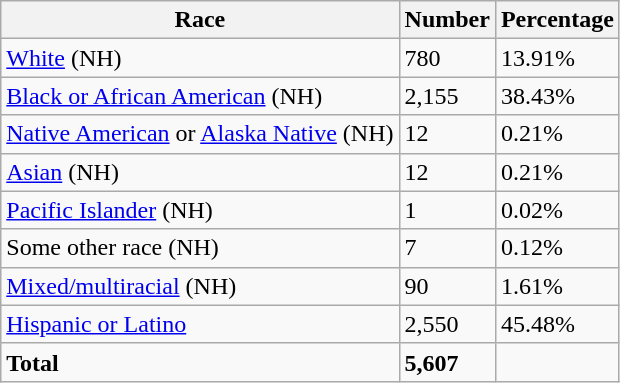<table class="wikitable">
<tr>
<th>Race</th>
<th>Number</th>
<th>Percentage</th>
</tr>
<tr>
<td><a href='#'>White</a> (NH)</td>
<td>780</td>
<td>13.91%</td>
</tr>
<tr>
<td><a href='#'>Black or African American</a> (NH)</td>
<td>2,155</td>
<td>38.43%</td>
</tr>
<tr>
<td><a href='#'>Native American</a> or <a href='#'>Alaska Native</a> (NH)</td>
<td>12</td>
<td>0.21%</td>
</tr>
<tr>
<td><a href='#'>Asian</a> (NH)</td>
<td>12</td>
<td>0.21%</td>
</tr>
<tr>
<td><a href='#'>Pacific Islander</a> (NH)</td>
<td>1</td>
<td>0.02%</td>
</tr>
<tr>
<td>Some other race (NH)</td>
<td>7</td>
<td>0.12%</td>
</tr>
<tr>
<td><a href='#'>Mixed/multiracial</a> (NH)</td>
<td>90</td>
<td>1.61%</td>
</tr>
<tr>
<td><a href='#'>Hispanic or Latino</a></td>
<td>2,550</td>
<td>45.48%</td>
</tr>
<tr>
<td><strong>Total</strong></td>
<td><strong>5,607</strong></td>
<td></td>
</tr>
</table>
